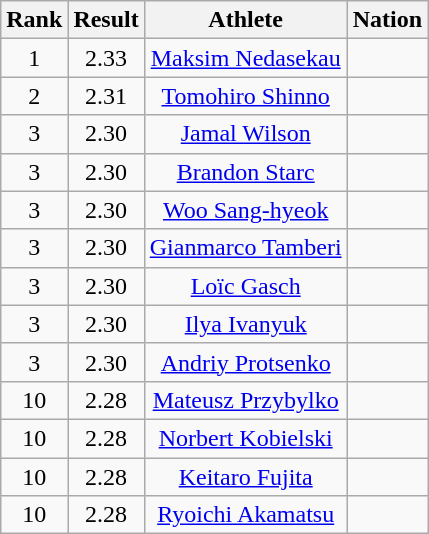<table class="wikitable" style="text-align:center">
<tr>
<th>Rank</th>
<th>Result</th>
<th>Athlete</th>
<th>Nation</th>
</tr>
<tr>
<td>1</td>
<td>2.33</td>
<td><a href='#'>Maksim Nedasekau</a></td>
<td align=left></td>
</tr>
<tr>
<td>2</td>
<td>2.31</td>
<td><a href='#'>Tomohiro Shinno</a></td>
<td align=left></td>
</tr>
<tr>
<td>3</td>
<td>2.30</td>
<td><a href='#'>Jamal Wilson</a></td>
<td align=left></td>
</tr>
<tr>
<td>3</td>
<td>2.30</td>
<td><a href='#'>Brandon Starc</a></td>
<td align=left></td>
</tr>
<tr>
<td>3</td>
<td>2.30</td>
<td><a href='#'>Woo Sang-hyeok</a></td>
<td align=left></td>
</tr>
<tr>
<td>3</td>
<td>2.30</td>
<td><a href='#'>Gianmarco Tamberi</a></td>
<td align=left></td>
</tr>
<tr>
<td>3</td>
<td>2.30</td>
<td><a href='#'>Loïc Gasch</a></td>
<td align=left></td>
</tr>
<tr>
<td>3</td>
<td>2.30</td>
<td><a href='#'>Ilya Ivanyuk</a></td>
<td align=left></td>
</tr>
<tr>
<td>3</td>
<td>2.30</td>
<td><a href='#'>Andriy Protsenko</a></td>
<td align=left></td>
</tr>
<tr>
<td>10</td>
<td>2.28</td>
<td><a href='#'>Mateusz Przybylko</a></td>
<td align=left></td>
</tr>
<tr>
<td>10</td>
<td>2.28</td>
<td><a href='#'>Norbert Kobielski</a></td>
<td align=left></td>
</tr>
<tr>
<td>10</td>
<td>2.28</td>
<td><a href='#'>Keitaro Fujita</a></td>
<td align=left></td>
</tr>
<tr>
<td>10</td>
<td>2.28</td>
<td><a href='#'>Ryoichi Akamatsu</a></td>
<td align=left></td>
</tr>
</table>
